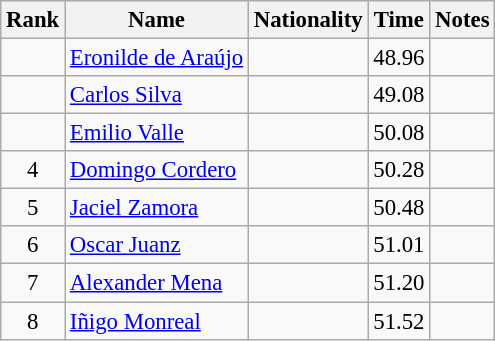<table class="wikitable sortable" style="text-align:center;font-size:95%">
<tr>
<th>Rank</th>
<th>Name</th>
<th>Nationality</th>
<th>Time</th>
<th>Notes</th>
</tr>
<tr>
<td></td>
<td align=left><a href='#'>Eronilde de Araújo</a></td>
<td align=left></td>
<td>48.96</td>
<td></td>
</tr>
<tr>
<td></td>
<td align=left><a href='#'>Carlos Silva</a></td>
<td align=left></td>
<td>49.08</td>
<td></td>
</tr>
<tr>
<td></td>
<td align=left><a href='#'>Emilio Valle</a></td>
<td align=left></td>
<td>50.08</td>
<td></td>
</tr>
<tr>
<td>4</td>
<td align=left><a href='#'>Domingo Cordero</a></td>
<td align=left></td>
<td>50.28</td>
<td></td>
</tr>
<tr>
<td>5</td>
<td align=left><a href='#'>Jaciel Zamora</a></td>
<td align=left></td>
<td>50.48</td>
<td></td>
</tr>
<tr>
<td>6</td>
<td align=left><a href='#'>Oscar Juanz</a></td>
<td align=left></td>
<td>51.01</td>
<td></td>
</tr>
<tr>
<td>7</td>
<td align=left><a href='#'>Alexander Mena</a></td>
<td align=left></td>
<td>51.20</td>
<td></td>
</tr>
<tr>
<td>8</td>
<td align=left><a href='#'>Iñigo Monreal</a></td>
<td align=left></td>
<td>51.52</td>
<td></td>
</tr>
</table>
